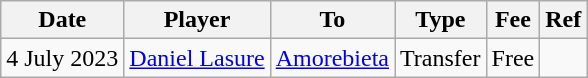<table class="wikitable">
<tr>
<th>Date</th>
<th>Player</th>
<th>To</th>
<th>Type</th>
<th>Fee</th>
<th>Ref</th>
</tr>
<tr>
<td>4 July 2023</td>
<td> <a href='#'>Daniel Lasure</a></td>
<td><a href='#'>Amorebieta</a></td>
<td>Transfer</td>
<td>Free</td>
<td></td>
</tr>
</table>
